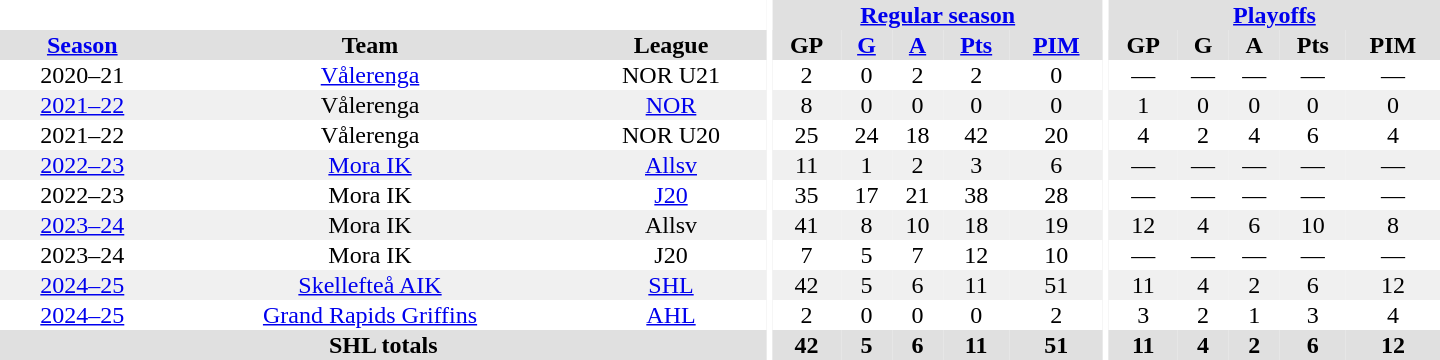<table border="0" cellpadding="1" cellspacing="0" style="text-align:center; width:60em;">
<tr bgcolor="#e0e0e0">
<th colspan="3" bgcolor="#ffffff"></th>
<th rowspan="94" bgcolor="#ffffff"></th>
<th colspan="5"><a href='#'>Regular season</a></th>
<th rowspan="94" bgcolor="#ffffff"></th>
<th colspan="5"><a href='#'>Playoffs</a></th>
</tr>
<tr bgcolor="#e0e0e0">
<th><a href='#'>Season</a></th>
<th>Team</th>
<th>League</th>
<th>GP</th>
<th><a href='#'>G</a></th>
<th><a href='#'>A</a></th>
<th><a href='#'>Pts</a></th>
<th><a href='#'>PIM</a></th>
<th>GP</th>
<th>G</th>
<th>A</th>
<th>Pts</th>
<th>PIM</th>
</tr>
<tr>
<td>2020–21</td>
<td><a href='#'>Vålerenga</a></td>
<td>NOR U21</td>
<td>2</td>
<td>0</td>
<td>2</td>
<td>2</td>
<td>0</td>
<td>—</td>
<td>—</td>
<td>—</td>
<td>—</td>
<td>—</td>
</tr>
<tr bgcolor="#f0f0f0">
<td><a href='#'>2021–22</a></td>
<td>Vålerenga</td>
<td><a href='#'>NOR</a></td>
<td>8</td>
<td>0</td>
<td>0</td>
<td>0</td>
<td>0</td>
<td>1</td>
<td>0</td>
<td>0</td>
<td>0</td>
<td>0</td>
</tr>
<tr>
<td>2021–22</td>
<td>Vålerenga</td>
<td>NOR U20</td>
<td>25</td>
<td>24</td>
<td>18</td>
<td>42</td>
<td>20</td>
<td>4</td>
<td>2</td>
<td>4</td>
<td>6</td>
<td>4</td>
</tr>
<tr bgcolor="#f0f0f0">
<td><a href='#'>2022–23</a></td>
<td><a href='#'>Mora IK</a></td>
<td><a href='#'>Allsv</a></td>
<td>11</td>
<td>1</td>
<td>2</td>
<td>3</td>
<td>6</td>
<td>—</td>
<td>—</td>
<td>—</td>
<td>—</td>
<td>—</td>
</tr>
<tr>
<td>2022–23</td>
<td>Mora IK</td>
<td><a href='#'>J20</a></td>
<td>35</td>
<td>17</td>
<td>21</td>
<td>38</td>
<td>28</td>
<td>—</td>
<td>—</td>
<td>—</td>
<td>—</td>
<td>—</td>
</tr>
<tr bgcolor="#f0f0f0">
<td><a href='#'>2023–24</a></td>
<td>Mora IK</td>
<td>Allsv</td>
<td>41</td>
<td>8</td>
<td>10</td>
<td>18</td>
<td>19</td>
<td>12</td>
<td>4</td>
<td>6</td>
<td>10</td>
<td>8</td>
</tr>
<tr>
<td>2023–24</td>
<td>Mora IK</td>
<td>J20</td>
<td>7</td>
<td>5</td>
<td>7</td>
<td>12</td>
<td>10</td>
<td>—</td>
<td>—</td>
<td>—</td>
<td>—</td>
<td>—</td>
</tr>
<tr bgcolor="#f0f0f0">
<td><a href='#'>2024–25</a></td>
<td><a href='#'>Skellefteå AIK</a></td>
<td><a href='#'>SHL</a></td>
<td>42</td>
<td>5</td>
<td>6</td>
<td>11</td>
<td>51</td>
<td>11</td>
<td>4</td>
<td>2</td>
<td>6</td>
<td>12</td>
</tr>
<tr>
<td><a href='#'>2024–25</a></td>
<td><a href='#'>Grand Rapids Griffins</a></td>
<td><a href='#'>AHL</a></td>
<td>2</td>
<td>0</td>
<td>0</td>
<td>0</td>
<td>2</td>
<td>3</td>
<td>2</td>
<td>1</td>
<td>3</td>
<td>4</td>
</tr>
<tr bgcolor="#e0e0e0">
<th colspan="3">SHL totals</th>
<th>42</th>
<th>5</th>
<th>6</th>
<th>11</th>
<th>51</th>
<th>11</th>
<th>4</th>
<th>2</th>
<th>6</th>
<th>12</th>
</tr>
</table>
